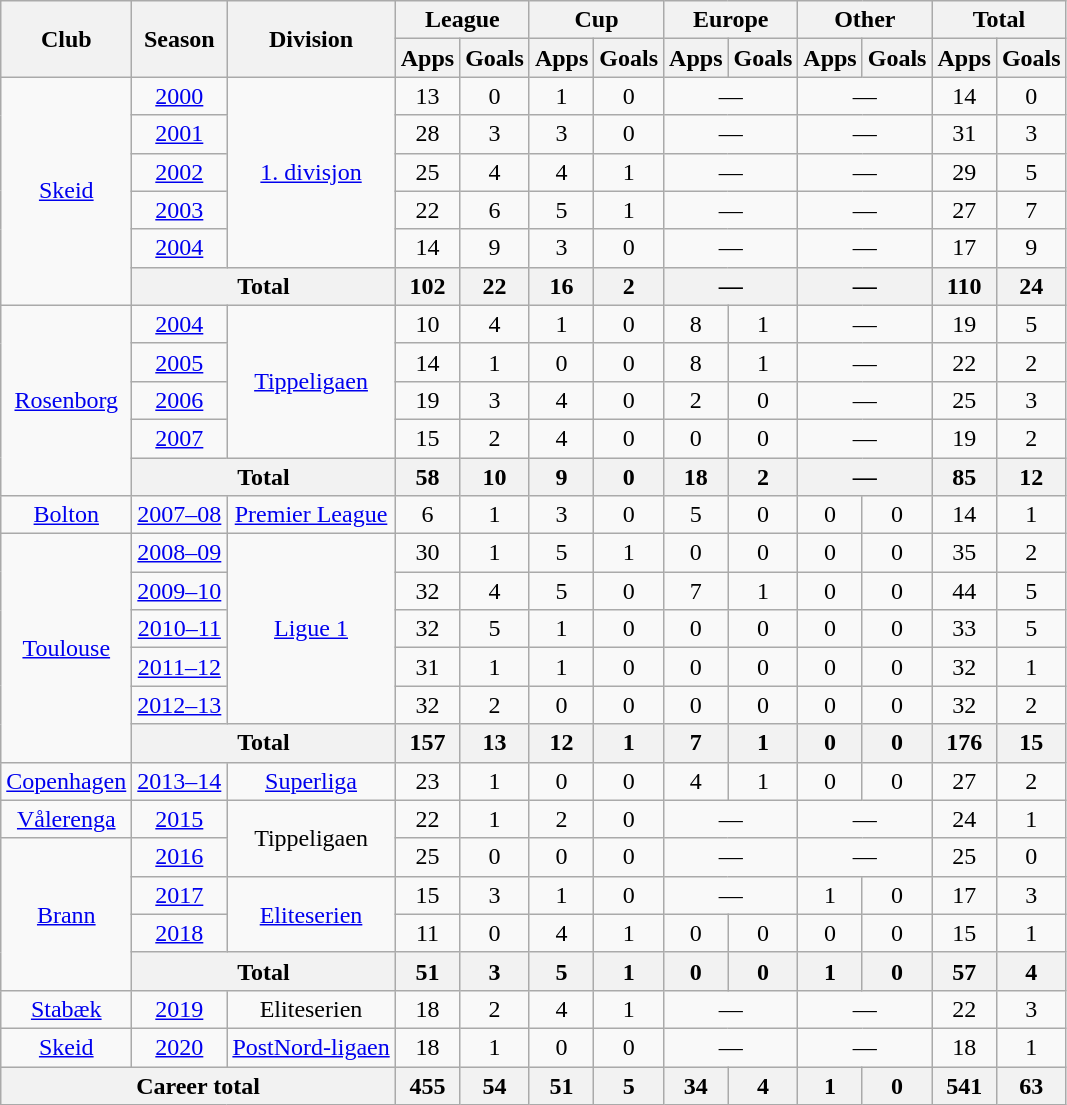<table class="wikitable" style="text-align:center">
<tr>
<th rowspan="2">Club</th>
<th rowspan="2">Season</th>
<th rowspan="2">Division</th>
<th colspan="2">League</th>
<th colspan="2">Cup</th>
<th colspan="2">Europe</th>
<th colspan="2">Other</th>
<th colspan="2">Total</th>
</tr>
<tr>
<th>Apps</th>
<th>Goals</th>
<th>Apps</th>
<th>Goals</th>
<th>Apps</th>
<th>Goals</th>
<th>Apps</th>
<th>Goals</th>
<th>Apps</th>
<th>Goals</th>
</tr>
<tr>
<td rowspan="6"><a href='#'>Skeid</a></td>
<td><a href='#'>2000</a></td>
<td rowspan="5"><a href='#'>1. divisjon</a></td>
<td>13</td>
<td>0</td>
<td>1</td>
<td>0</td>
<td colspan="2">—</td>
<td colspan="2">—</td>
<td>14</td>
<td>0</td>
</tr>
<tr>
<td><a href='#'>2001</a></td>
<td>28</td>
<td>3</td>
<td>3</td>
<td>0</td>
<td colspan="2">—</td>
<td colspan="2">—</td>
<td>31</td>
<td>3</td>
</tr>
<tr>
<td><a href='#'>2002</a></td>
<td>25</td>
<td>4</td>
<td>4</td>
<td>1</td>
<td colspan="2">—</td>
<td colspan="2">—</td>
<td>29</td>
<td>5</td>
</tr>
<tr>
<td><a href='#'>2003</a></td>
<td>22</td>
<td>6</td>
<td>5</td>
<td>1</td>
<td colspan="2">—</td>
<td colspan="2">—</td>
<td>27</td>
<td>7</td>
</tr>
<tr>
<td><a href='#'>2004</a></td>
<td>14</td>
<td>9</td>
<td>3</td>
<td>0</td>
<td colspan="2">—</td>
<td colspan="2">—</td>
<td>17</td>
<td>9</td>
</tr>
<tr>
<th colspan="2">Total</th>
<th>102</th>
<th>22</th>
<th>16</th>
<th>2</th>
<th colspan="2">—</th>
<th colspan="2">—</th>
<th>110</th>
<th>24</th>
</tr>
<tr>
<td rowspan="5"><a href='#'>Rosenborg</a></td>
<td><a href='#'>2004</a></td>
<td rowspan="4"><a href='#'>Tippeligaen</a></td>
<td>10</td>
<td>4</td>
<td>1</td>
<td>0</td>
<td>8</td>
<td>1</td>
<td colspan="2">—</td>
<td>19</td>
<td>5</td>
</tr>
<tr>
<td><a href='#'>2005</a></td>
<td>14</td>
<td>1</td>
<td>0</td>
<td>0</td>
<td>8</td>
<td>1</td>
<td colspan="2">—</td>
<td>22</td>
<td>2</td>
</tr>
<tr>
<td><a href='#'>2006</a></td>
<td>19</td>
<td>3</td>
<td>4</td>
<td>0</td>
<td>2</td>
<td>0</td>
<td colspan="2">—</td>
<td>25</td>
<td>3</td>
</tr>
<tr>
<td><a href='#'>2007</a></td>
<td>15</td>
<td>2</td>
<td>4</td>
<td>0</td>
<td>0</td>
<td>0</td>
<td colspan="2">—</td>
<td>19</td>
<td>2</td>
</tr>
<tr>
<th colspan="2">Total</th>
<th>58</th>
<th>10</th>
<th>9</th>
<th>0</th>
<th>18</th>
<th>2</th>
<th colspan="2">—</th>
<th>85</th>
<th>12</th>
</tr>
<tr>
<td><a href='#'>Bolton</a></td>
<td><a href='#'>2007–08</a></td>
<td><a href='#'>Premier League</a></td>
<td>6</td>
<td>1</td>
<td>3</td>
<td>0</td>
<td>5</td>
<td>0</td>
<td>0</td>
<td>0</td>
<td>14</td>
<td>1</td>
</tr>
<tr>
<td rowspan="6"><a href='#'>Toulouse</a></td>
<td><a href='#'>2008–09</a></td>
<td rowspan="5"><a href='#'>Ligue 1</a></td>
<td>30</td>
<td>1</td>
<td>5</td>
<td>1</td>
<td>0</td>
<td>0</td>
<td>0</td>
<td>0</td>
<td>35</td>
<td>2</td>
</tr>
<tr>
<td><a href='#'>2009–10</a></td>
<td>32</td>
<td>4</td>
<td>5</td>
<td>0</td>
<td>7</td>
<td>1</td>
<td>0</td>
<td>0</td>
<td>44</td>
<td>5</td>
</tr>
<tr>
<td><a href='#'>2010–11</a></td>
<td>32</td>
<td>5</td>
<td>1</td>
<td>0</td>
<td>0</td>
<td>0</td>
<td>0</td>
<td>0</td>
<td>33</td>
<td>5</td>
</tr>
<tr>
<td><a href='#'>2011–12</a></td>
<td>31</td>
<td>1</td>
<td>1</td>
<td>0</td>
<td>0</td>
<td>0</td>
<td>0</td>
<td>0</td>
<td>32</td>
<td>1</td>
</tr>
<tr>
<td><a href='#'>2012–13</a></td>
<td>32</td>
<td>2</td>
<td>0</td>
<td>0</td>
<td>0</td>
<td>0</td>
<td>0</td>
<td>0</td>
<td>32</td>
<td>2</td>
</tr>
<tr>
<th colspan="2">Total</th>
<th>157</th>
<th>13</th>
<th>12</th>
<th>1</th>
<th>7</th>
<th>1</th>
<th>0</th>
<th>0</th>
<th>176</th>
<th>15</th>
</tr>
<tr>
<td><a href='#'>Copenhagen</a></td>
<td><a href='#'>2013–14</a></td>
<td><a href='#'>Superliga</a></td>
<td>23</td>
<td>1</td>
<td>0</td>
<td>0</td>
<td>4</td>
<td>1</td>
<td>0</td>
<td>0</td>
<td>27</td>
<td>2</td>
</tr>
<tr>
<td><a href='#'>Vålerenga</a></td>
<td><a href='#'>2015</a></td>
<td rowspan="2">Tippeligaen</td>
<td>22</td>
<td>1</td>
<td>2</td>
<td>0</td>
<td colspan="2">—</td>
<td colspan="2">—</td>
<td>24</td>
<td>1</td>
</tr>
<tr>
<td rowspan="4"><a href='#'>Brann</a></td>
<td><a href='#'>2016</a></td>
<td>25</td>
<td>0</td>
<td>0</td>
<td>0</td>
<td colspan="2">—</td>
<td colspan="2">—</td>
<td>25</td>
<td>0</td>
</tr>
<tr>
<td><a href='#'>2017</a></td>
<td rowspan="2"><a href='#'>Eliteserien</a></td>
<td>15</td>
<td>3</td>
<td>1</td>
<td>0</td>
<td colspan="2">—</td>
<td>1</td>
<td>0</td>
<td>17</td>
<td>3</td>
</tr>
<tr>
<td><a href='#'>2018</a></td>
<td>11</td>
<td>0</td>
<td>4</td>
<td>1</td>
<td>0</td>
<td>0</td>
<td>0</td>
<td>0</td>
<td>15</td>
<td>1</td>
</tr>
<tr>
<th colspan="2">Total</th>
<th>51</th>
<th>3</th>
<th>5</th>
<th>1</th>
<th>0</th>
<th>0</th>
<th>1</th>
<th>0</th>
<th>57</th>
<th>4</th>
</tr>
<tr>
<td><a href='#'>Stabæk</a></td>
<td><a href='#'>2019</a></td>
<td>Eliteserien</td>
<td>18</td>
<td>2</td>
<td>4</td>
<td>1</td>
<td colspan="2">—</td>
<td colspan="2">—</td>
<td>22</td>
<td>3</td>
</tr>
<tr>
<td rowspan="1"><a href='#'>Skeid</a></td>
<td><a href='#'>2020</a></td>
<td rowspan="1"><a href='#'>PostNord-ligaen</a></td>
<td>18</td>
<td>1</td>
<td>0</td>
<td>0</td>
<td colspan="2">—</td>
<td colspan="2">—</td>
<td>18</td>
<td>1</td>
</tr>
<tr>
<th colspan="3">Career total</th>
<th>455</th>
<th>54</th>
<th>51</th>
<th>5</th>
<th>34</th>
<th>4</th>
<th>1</th>
<th>0</th>
<th>541</th>
<th>63</th>
</tr>
</table>
